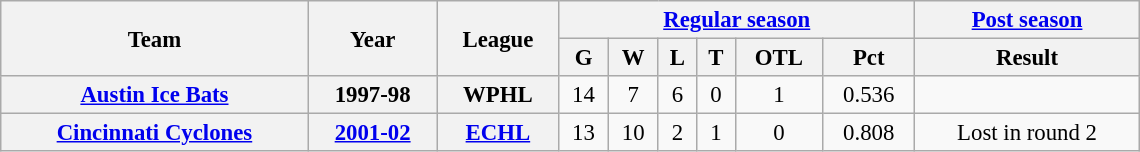<table class="wikitable" style="font-size: 95%; text-align:center; width:50em">
<tr>
<th rowspan="2">Team</th>
<th rowspan="2">Year</th>
<th rowspan="2">League</th>
<th colspan="6"><a href='#'>Regular season</a></th>
<th colspan="1"><a href='#'>Post season</a></th>
</tr>
<tr>
<th>G</th>
<th>W</th>
<th>L</th>
<th>T</th>
<th>OTL</th>
<th>Pct</th>
<th>Result</th>
</tr>
<tr>
<th><a href='#'>Austin Ice Bats</a></th>
<th>1997-98</th>
<th>WPHL</th>
<td>14</td>
<td>7</td>
<td>6</td>
<td>0</td>
<td>1</td>
<td>0.536</td>
<td></td>
</tr>
<tr>
<th><a href='#'>Cincinnati Cyclones</a></th>
<th><a href='#'>2001-02</a></th>
<th><a href='#'>ECHL</a></th>
<td>13</td>
<td>10</td>
<td>2</td>
<td>1</td>
<td>0</td>
<td>0.808</td>
<td>Lost in round 2</td>
</tr>
</table>
